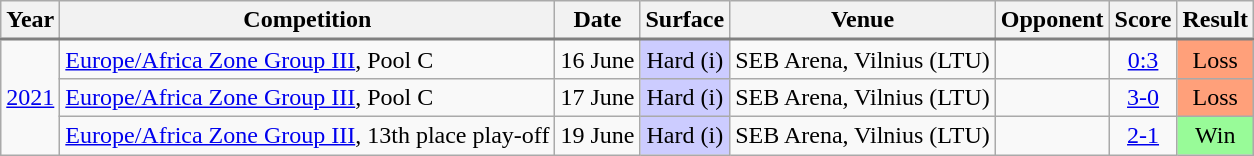<table class="wikitable sortable">
<tr>
<th scope="col">Year</th>
<th scope="col">Competition</th>
<th scope="col">Date</th>
<th scope="col">Surface</th>
<th scope="col">Venue</th>
<th scope="col">Opponent</th>
<th scope="col">Score</th>
<th scope="col">Result</th>
</tr>
<tr style="border-top:2px solid gray;">
<td align="center" rowspan="4"><a href='#'>2021</a></td>
<td><a href='#'>Europe/Africa Zone Group III</a>, Pool C</td>
<td>16 June</td>
<td align="center" bgcolor=ccccff>Hard (i)</td>
<td>SEB Arena, Vilnius (LTU)</td>
<td></td>
<td align="center"><a href='#'>0:3</a></td>
<td align="center" bgcolor="#FFA07A">Loss</td>
</tr>
<tr>
<td><a href='#'>Europe/Africa Zone Group III</a>, Pool C</td>
<td>17 June</td>
<td align="center" bgcolor=ccccff>Hard (i)</td>
<td>SEB Arena, Vilnius (LTU)</td>
<td></td>
<td align="center"><a href='#'>3-0</a></td>
<td align="center" bgcolor="#FFA07A">Loss</td>
</tr>
<tr>
<td><a href='#'>Europe/Africa Zone Group III</a>, 13th place play-off</td>
<td>19 June</td>
<td align="center" bgcolor=ccccff>Hard (i)</td>
<td>SEB Arena, Vilnius (LTU)</td>
<td></td>
<td align="center"><a href='#'>2-1</a></td>
<td align="center" bgcolor="#98FB98">Win</td>
</tr>
</table>
